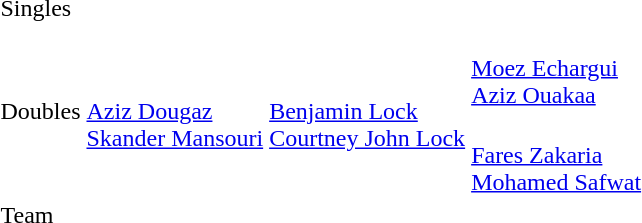<table>
<tr>
<td rowspan=2>Singles<br></td>
<td rowspan=2></td>
<td rowspan=2></td>
<td></td>
</tr>
<tr>
<td></td>
</tr>
<tr>
<td rowspan=2>Doubles<br></td>
<td rowspan=2><br><a href='#'>Aziz Dougaz</a><br><a href='#'>Skander Mansouri</a></td>
<td rowspan=2><br><a href='#'>Benjamin Lock</a><br><a href='#'>Courtney John Lock</a></td>
<td><br><a href='#'>Moez Echargui</a><br><a href='#'>Aziz Ouakaa</a></td>
</tr>
<tr>
<td><br><a href='#'>Fares Zakaria</a><br> <a href='#'>Mohamed Safwat</a></td>
</tr>
<tr>
<td>Team<br></td>
<td></td>
<td></td>
<td></td>
</tr>
</table>
